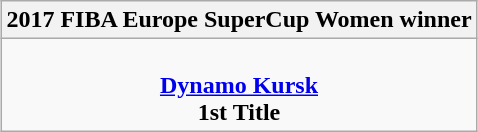<table class=wikitable style="text-align:center; margin:auto">
<tr>
<th>2017 FIBA Europe SuperCup Women winner</th>
</tr>
<tr>
<td><br> <strong><a href='#'>Dynamo Kursk</a></strong> <br> <strong>1st Title</strong></td>
</tr>
</table>
